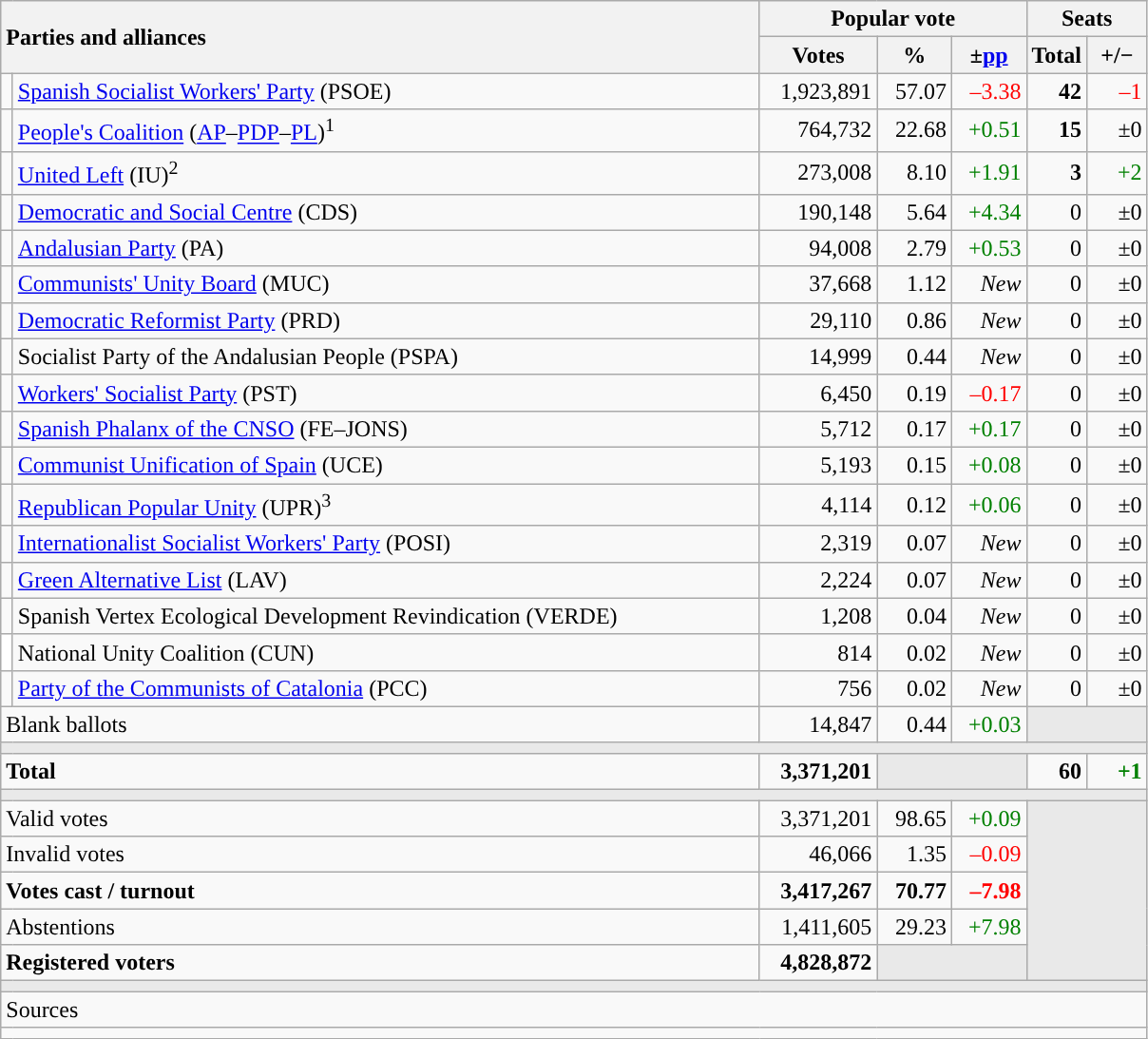<table class="wikitable" style="text-align:right;">
<tr>
<th style="text-align:left;" rowspan="2" colspan="2" width="525">Parties and alliances</th>
<th colspan="3">Popular vote</th>
<th colspan="2">Seats</th>
</tr>
<tr>
<th width="75">Votes</th>
<th width="45">%</th>
<th width="45">±<a href='#'>pp</a></th>
<th width="35">Total</th>
<th width="35">+/−</th>
</tr>
<tr>
<td width="1" style="color:inherit;background:"></td>
<td align="left"><a href='#'>Spanish Socialist Workers' Party</a> (PSOE)</td>
<td>1,923,891</td>
<td>57.07</td>
<td style="color:red;">–3.38</td>
<td><strong>42</strong></td>
<td style="color:red;">–1</td>
</tr>
<tr>
<td style="color:inherit;background:"></td>
<td align="left"><a href='#'>People's Coalition</a> (<a href='#'>AP</a>–<a href='#'>PDP</a>–<a href='#'>PL</a>)<sup>1</sup></td>
<td>764,732</td>
<td>22.68</td>
<td style="color:green;">+0.51</td>
<td><strong>15</strong></td>
<td>±0</td>
</tr>
<tr>
<td style="color:inherit;background:"></td>
<td align="left"><a href='#'>United Left</a> (IU)<sup>2</sup></td>
<td>273,008</td>
<td>8.10</td>
<td style="color:green;">+1.91</td>
<td><strong>3</strong></td>
<td style="color:green;">+2</td>
</tr>
<tr>
<td style="color:inherit;background:"></td>
<td align="left"><a href='#'>Democratic and Social Centre</a> (CDS)</td>
<td>190,148</td>
<td>5.64</td>
<td style="color:green;">+4.34</td>
<td>0</td>
<td>±0</td>
</tr>
<tr>
<td style="color:inherit;background:"></td>
<td align="left"><a href='#'>Andalusian Party</a> (PA)</td>
<td>94,008</td>
<td>2.79</td>
<td style="color:green;">+0.53</td>
<td>0</td>
<td>±0</td>
</tr>
<tr>
<td style="color:inherit;background:"></td>
<td align="left"><a href='#'>Communists' Unity Board</a> (MUC)</td>
<td>37,668</td>
<td>1.12</td>
<td><em>New</em></td>
<td>0</td>
<td>±0</td>
</tr>
<tr>
<td style="color:inherit;background:"></td>
<td align="left"><a href='#'>Democratic Reformist Party</a> (PRD)</td>
<td>29,110</td>
<td>0.86</td>
<td><em>New</em></td>
<td>0</td>
<td>±0</td>
</tr>
<tr>
<td style="color:inherit;background:"></td>
<td align="left">Socialist Party of the Andalusian People (PSPA)</td>
<td>14,999</td>
<td>0.44</td>
<td><em>New</em></td>
<td>0</td>
<td>±0</td>
</tr>
<tr>
<td style="color:inherit;background:"></td>
<td align="left"><a href='#'>Workers' Socialist Party</a> (PST)</td>
<td>6,450</td>
<td>0.19</td>
<td style="color:red;">–0.17</td>
<td>0</td>
<td>±0</td>
</tr>
<tr>
<td style="color:inherit;background:"></td>
<td align="left"><a href='#'>Spanish Phalanx of the CNSO</a> (FE–JONS)</td>
<td>5,712</td>
<td>0.17</td>
<td style="color:green;">+0.17</td>
<td>0</td>
<td>±0</td>
</tr>
<tr>
<td style="color:inherit;background:"></td>
<td align="left"><a href='#'>Communist Unification of Spain</a> (UCE)</td>
<td>5,193</td>
<td>0.15</td>
<td style="color:green;">+0.08</td>
<td>0</td>
<td>±0</td>
</tr>
<tr>
<td style="color:inherit;background:"></td>
<td align="left"><a href='#'>Republican Popular Unity</a> (UPR)<sup>3</sup></td>
<td>4,114</td>
<td>0.12</td>
<td style="color:green;">+0.06</td>
<td>0</td>
<td>±0</td>
</tr>
<tr>
<td style="color:inherit;background:"></td>
<td align="left"><a href='#'>Internationalist Socialist Workers' Party</a> (POSI)</td>
<td>2,319</td>
<td>0.07</td>
<td><em>New</em></td>
<td>0</td>
<td>±0</td>
</tr>
<tr>
<td style="color:inherit;background:"></td>
<td align="left"><a href='#'>Green Alternative List</a> (LAV)</td>
<td>2,224</td>
<td>0.07</td>
<td><em>New</em></td>
<td>0</td>
<td>±0</td>
</tr>
<tr>
<td style="color:inherit;background:"></td>
<td align="left">Spanish Vertex Ecological Development Revindication (VERDE)</td>
<td>1,208</td>
<td>0.04</td>
<td><em>New</em></td>
<td>0</td>
<td>±0</td>
</tr>
<tr>
<td bgcolor="white"></td>
<td align="left">National Unity Coalition (CUN)</td>
<td>814</td>
<td>0.02</td>
<td><em>New</em></td>
<td>0</td>
<td>±0</td>
</tr>
<tr>
<td style="color:inherit;background:"></td>
<td align="left"><a href='#'>Party of the Communists of Catalonia</a> (PCC)</td>
<td>756</td>
<td>0.02</td>
<td><em>New</em></td>
<td>0</td>
<td>±0</td>
</tr>
<tr>
<td align="left" colspan="2">Blank ballots</td>
<td>14,847</td>
<td>0.44</td>
<td style="color:green;">+0.03</td>
<td bgcolor="#E9E9E9" colspan="2"></td>
</tr>
<tr>
<td colspan="7" bgcolor="#E9E9E9"></td>
</tr>
<tr style="font-weight:bold;">
<td align="left" colspan="2">Total</td>
<td>3,371,201</td>
<td bgcolor="#E9E9E9" colspan="2"></td>
<td>60</td>
<td style="color:green;">+1</td>
</tr>
<tr>
<td colspan="7" bgcolor="#E9E9E9"></td>
</tr>
<tr>
<td align="left" colspan="2">Valid votes</td>
<td>3,371,201</td>
<td>98.65</td>
<td style="color:green;">+0.09</td>
<td bgcolor="#E9E9E9" colspan="2" rowspan="5"></td>
</tr>
<tr>
<td align="left" colspan="2">Invalid votes</td>
<td>46,066</td>
<td>1.35</td>
<td style="color:red;">–0.09</td>
</tr>
<tr style="font-weight:bold;">
<td align="left" colspan="2">Votes cast / turnout</td>
<td>3,417,267</td>
<td>70.77</td>
<td style="color:red;">–7.98</td>
</tr>
<tr>
<td align="left" colspan="2">Abstentions</td>
<td>1,411,605</td>
<td>29.23</td>
<td style="color:green;">+7.98</td>
</tr>
<tr style="font-weight:bold;">
<td align="left" colspan="2">Registered voters</td>
<td>4,828,872</td>
<td bgcolor="#E9E9E9" colspan="2"></td>
</tr>
<tr>
<td colspan="7" bgcolor="#E9E9E9"></td>
</tr>
<tr>
<td align="left" colspan="7">Sources</td>
</tr>
<tr>
<td colspan="7" style="text-align:left; max-width:790px;"></td>
</tr>
</table>
